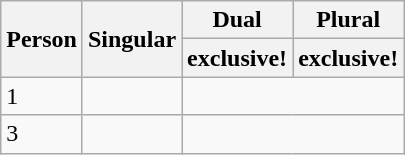<table class="wikitable">
<tr>
<th rowspan="2">Person</th>
<th rowspan="2">Singular</th>
<th>Dual</th>
<th>Plural</th>
</tr>
<tr>
<th>exclusive!</th>
<th>exclusive!</th>
</tr>
<tr>
<td>1</td>
<td></td>
<td colspan="2"></td>
</tr>
<tr>
<td>3</td>
<td></td>
<td colspan="2"></td>
</tr>
</table>
